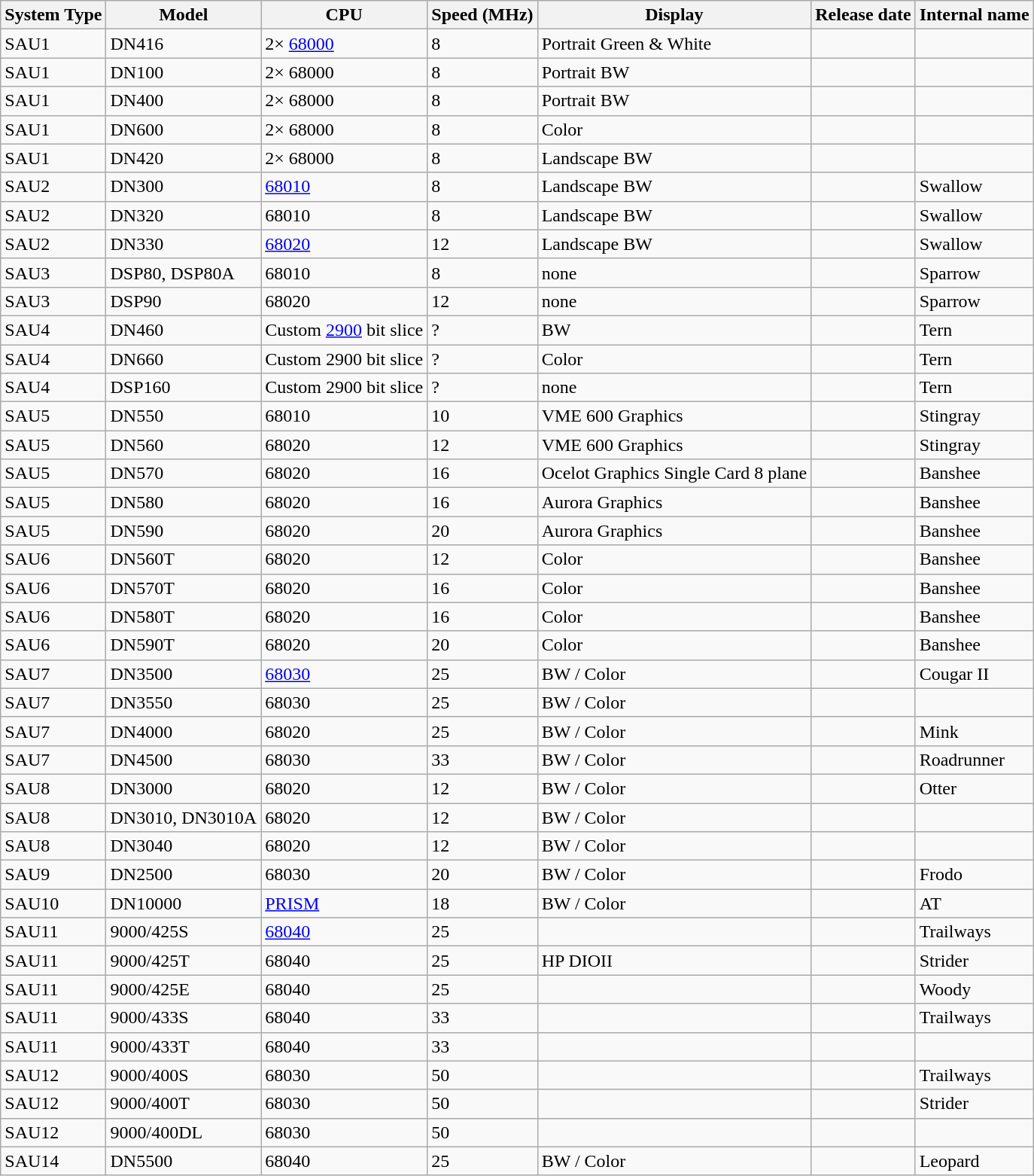<table class="wikitable">
<tr>
<th>System Type</th>
<th>Model</th>
<th>CPU</th>
<th>Speed (MHz)</th>
<th>Display</th>
<th>Release date</th>
<th>Internal name</th>
</tr>
<tr>
<td>SAU1</td>
<td>DN416</td>
<td>2× <a href='#'>68000</a></td>
<td>8</td>
<td>Portrait Green & White</td>
<td></td>
<td></td>
</tr>
<tr>
<td>SAU1</td>
<td>DN100</td>
<td>2× 68000</td>
<td>8</td>
<td>Portrait BW</td>
<td></td>
<td></td>
</tr>
<tr>
<td>SAU1</td>
<td>DN400</td>
<td>2× 68000</td>
<td>8</td>
<td>Portrait BW</td>
<td></td>
<td></td>
</tr>
<tr>
<td>SAU1</td>
<td>DN600</td>
<td>2× 68000</td>
<td>8</td>
<td>Color</td>
<td></td>
<td></td>
</tr>
<tr>
<td>SAU1</td>
<td>DN420</td>
<td>2× 68000</td>
<td>8</td>
<td>Landscape BW</td>
<td></td>
<td></td>
</tr>
<tr>
<td>SAU2</td>
<td>DN300</td>
<td><a href='#'>68010</a></td>
<td>8</td>
<td>Landscape BW</td>
<td></td>
<td>Swallow</td>
</tr>
<tr>
<td>SAU2</td>
<td>DN320</td>
<td>68010</td>
<td>8</td>
<td>Landscape BW</td>
<td></td>
<td>Swallow</td>
</tr>
<tr>
<td>SAU2</td>
<td>DN330</td>
<td><a href='#'>68020</a></td>
<td>12</td>
<td>Landscape BW</td>
<td></td>
<td>Swallow</td>
</tr>
<tr>
<td>SAU3</td>
<td>DSP80, DSP80A</td>
<td>68010</td>
<td>8</td>
<td>none</td>
<td></td>
<td>Sparrow</td>
</tr>
<tr>
<td>SAU3</td>
<td>DSP90</td>
<td>68020</td>
<td>12</td>
<td>none</td>
<td></td>
<td>Sparrow</td>
</tr>
<tr>
<td>SAU4</td>
<td>DN460</td>
<td>Custom <a href='#'>2900</a> bit slice</td>
<td>?</td>
<td>BW</td>
<td></td>
<td>Tern</td>
</tr>
<tr>
<td>SAU4</td>
<td>DN660</td>
<td>Custom 2900 bit slice</td>
<td>?</td>
<td>Color</td>
<td></td>
<td>Tern</td>
</tr>
<tr>
<td>SAU4</td>
<td>DSP160</td>
<td>Custom 2900 bit slice</td>
<td>?</td>
<td>none</td>
<td></td>
<td>Tern</td>
</tr>
<tr>
<td>SAU5</td>
<td>DN550</td>
<td>68010</td>
<td>10</td>
<td>VME 600 Graphics</td>
<td></td>
<td>Stingray</td>
</tr>
<tr>
<td>SAU5</td>
<td>DN560</td>
<td>68020</td>
<td>12</td>
<td>VME 600 Graphics</td>
<td></td>
<td>Stingray</td>
</tr>
<tr>
<td>SAU5</td>
<td>DN570</td>
<td>68020</td>
<td>16</td>
<td>Ocelot Graphics Single Card 8 plane</td>
<td></td>
<td>Banshee</td>
</tr>
<tr>
<td>SAU5</td>
<td>DN580</td>
<td>68020</td>
<td>16</td>
<td>Aurora Graphics</td>
<td></td>
<td>Banshee</td>
</tr>
<tr>
<td>SAU5</td>
<td>DN590</td>
<td>68020</td>
<td>20</td>
<td>Aurora Graphics</td>
<td></td>
<td>Banshee</td>
</tr>
<tr>
<td>SAU6</td>
<td>DN560T</td>
<td>68020</td>
<td>12</td>
<td>Color</td>
<td></td>
<td>Banshee</td>
</tr>
<tr>
<td>SAU6</td>
<td>DN570T</td>
<td>68020</td>
<td>16</td>
<td>Color</td>
<td></td>
<td>Banshee</td>
</tr>
<tr>
<td>SAU6</td>
<td>DN580T</td>
<td>68020</td>
<td>16</td>
<td>Color</td>
<td></td>
<td>Banshee</td>
</tr>
<tr>
<td>SAU6</td>
<td>DN590T</td>
<td>68020</td>
<td>20</td>
<td>Color</td>
<td></td>
<td>Banshee</td>
</tr>
<tr>
<td>SAU7</td>
<td>DN3500</td>
<td><a href='#'>68030</a></td>
<td>25</td>
<td>BW / Color</td>
<td></td>
<td>Cougar II</td>
</tr>
<tr>
<td>SAU7</td>
<td>DN3550</td>
<td>68030</td>
<td>25</td>
<td>BW / Color</td>
<td></td>
<td></td>
</tr>
<tr>
<td>SAU7</td>
<td>DN4000</td>
<td>68020</td>
<td>25</td>
<td>BW / Color</td>
<td></td>
<td>Mink</td>
</tr>
<tr>
<td>SAU7</td>
<td>DN4500</td>
<td>68030</td>
<td>33</td>
<td>BW / Color</td>
<td></td>
<td>Roadrunner</td>
</tr>
<tr>
<td>SAU8</td>
<td>DN3000</td>
<td>68020</td>
<td>12</td>
<td>BW / Color</td>
<td></td>
<td>Otter</td>
</tr>
<tr>
<td>SAU8</td>
<td>DN3010, DN3010A</td>
<td>68020</td>
<td>12</td>
<td>BW / Color</td>
<td></td>
<td></td>
</tr>
<tr>
<td>SAU8</td>
<td>DN3040</td>
<td>68020</td>
<td>12</td>
<td>BW / Color</td>
<td></td>
<td></td>
</tr>
<tr>
<td>SAU9</td>
<td>DN2500</td>
<td>68030</td>
<td>20</td>
<td>BW / Color</td>
<td></td>
<td>Frodo</td>
</tr>
<tr>
<td>SAU10</td>
<td>DN10000</td>
<td><a href='#'>PRISM</a></td>
<td>18</td>
<td>BW / Color</td>
<td></td>
<td>AT</td>
</tr>
<tr>
<td>SAU11</td>
<td>9000/425S</td>
<td><a href='#'>68040</a></td>
<td>25</td>
<td></td>
<td></td>
<td>Trailways</td>
</tr>
<tr>
<td>SAU11</td>
<td>9000/425T</td>
<td>68040</td>
<td>25</td>
<td>HP DIOII</td>
<td></td>
<td>Strider</td>
</tr>
<tr>
<td>SAU11</td>
<td>9000/425E</td>
<td>68040</td>
<td>25</td>
<td></td>
<td></td>
<td>Woody</td>
</tr>
<tr>
<td>SAU11</td>
<td>9000/433S</td>
<td>68040</td>
<td>33</td>
<td></td>
<td></td>
<td>Trailways</td>
</tr>
<tr>
<td>SAU11</td>
<td>9000/433T</td>
<td>68040</td>
<td>33</td>
<td></td>
<td></td>
<td></td>
</tr>
<tr>
<td>SAU12</td>
<td>9000/400S</td>
<td>68030</td>
<td>50</td>
<td></td>
<td></td>
<td>Trailways</td>
</tr>
<tr>
<td>SAU12</td>
<td>9000/400T</td>
<td>68030</td>
<td>50</td>
<td></td>
<td></td>
<td>Strider</td>
</tr>
<tr>
<td>SAU12</td>
<td>9000/400DL</td>
<td>68030</td>
<td>50</td>
<td></td>
<td></td>
<td></td>
</tr>
<tr>
<td>SAU14</td>
<td>DN5500</td>
<td>68040</td>
<td>25</td>
<td>BW / Color</td>
<td></td>
<td>Leopard</td>
</tr>
</table>
